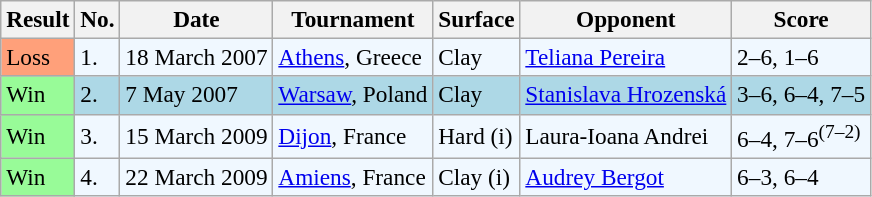<table class="sortable wikitable" style=font-size:97%>
<tr>
<th>Result</th>
<th>No.</th>
<th>Date</th>
<th>Tournament</th>
<th>Surface</th>
<th>Opponent</th>
<th class=unsortable>Score</th>
</tr>
<tr style="background:#f0f8ff;">
<td bgcolor="FFA07A">Loss</td>
<td>1.</td>
<td>18 March 2007</td>
<td><a href='#'>Athens</a>, Greece</td>
<td>Clay</td>
<td> <a href='#'>Teliana Pereira</a></td>
<td>2–6, 1–6</td>
</tr>
<tr style="background:lightblue;">
<td style="background:#98fb98;">Win</td>
<td>2.</td>
<td>7 May 2007</td>
<td><a href='#'>Warsaw</a>, Poland</td>
<td>Clay</td>
<td> <a href='#'>Stanislava Hrozenská</a></td>
<td>3–6, 6–4, 7–5</td>
</tr>
<tr style="background:#f0f8ff;">
<td style="background:#98fb98;">Win</td>
<td>3.</td>
<td>15 March 2009</td>
<td><a href='#'>Dijon</a>, France</td>
<td>Hard (i)</td>
<td> Laura-Ioana Andrei</td>
<td>6–4, 7–6<sup>(7–2)</sup></td>
</tr>
<tr style="background:#f0f8ff;">
<td style="background:#98fb98;">Win</td>
<td>4.</td>
<td>22 March 2009</td>
<td><a href='#'>Amiens</a>, France</td>
<td>Clay (i)</td>
<td> <a href='#'>Audrey Bergot</a></td>
<td>6–3, 6–4</td>
</tr>
</table>
